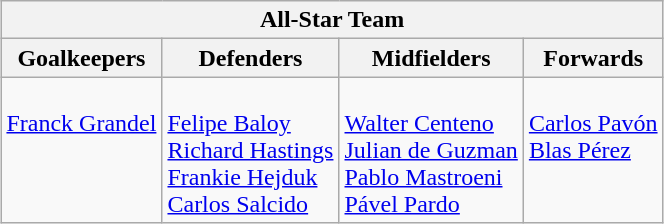<table class="wikitable" style="margin: 0 auto;">
<tr>
<th colspan=4>All-Star Team</th>
</tr>
<tr>
<th>Goalkeepers</th>
<th>Defenders</th>
<th>Midfielders</th>
<th>Forwards</th>
</tr>
<tr>
<td align=left valign=top><br> <a href='#'>Franck Grandel</a></td>
<td align=left valign=top><br> <a href='#'>Felipe Baloy</a> <br>
 <a href='#'>Richard Hastings</a> <br>
 <a href='#'>Frankie Hejduk</a> <br>
 <a href='#'>Carlos Salcido</a></td>
<td align=left valign=top><br> <a href='#'>Walter Centeno</a> <br>
 <a href='#'>Julian de Guzman</a> <br>
 <a href='#'>Pablo Mastroeni</a> <br>
 <a href='#'>Pável Pardo</a></td>
<td align=left valign=top><br> <a href='#'>Carlos Pavón</a> <br>
 <a href='#'>Blas Pérez</a></td>
</tr>
</table>
